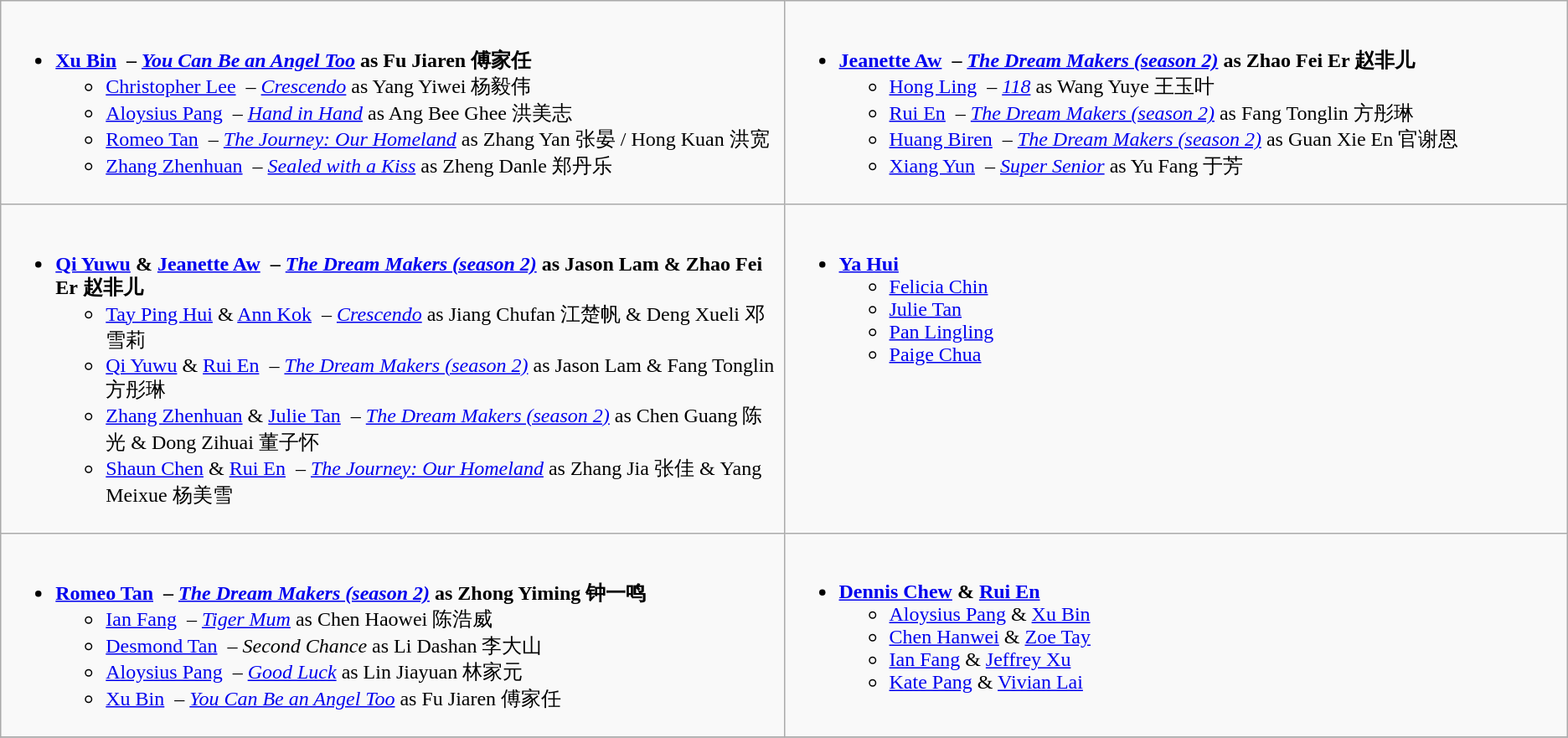<table class=wikitable>
<tr>
<td valign="top" width="50%"><br><ul><li><strong><a href='#'>Xu Bin</a>  – <em><a href='#'>You Can Be an Angel Too</a></em> as Fu Jiaren 傅家任</strong><ul><li><a href='#'>Christopher Lee</a>    – <em><a href='#'>Crescendo</a></em>  as Yang Yiwei 杨毅伟</li><li><a href='#'>Aloysius Pang</a>  – <em><a href='#'>Hand in Hand</a></em>  as Ang Bee Ghee 洪美志</li><li><a href='#'>Romeo Tan</a>   – <em><a href='#'>The Journey: Our Homeland</a></em> as Zhang Yan 张晏 / Hong Kuan 洪宽</li><li><a href='#'>Zhang Zhenhuan</a>   – <em><a href='#'>Sealed with a Kiss</a></em> as Zheng Danle 郑丹乐</li></ul></li></ul></td>
<td valign="top" width="50%"><br><ul><li><strong><a href='#'>Jeanette Aw</a>   – <em><a href='#'>The Dream Makers (season 2)</a></em> as Zhao Fei Er 赵非儿</strong><ul><li><a href='#'>Hong Ling</a>   – <em><a href='#'>118</a></em> as Wang Yuye 王玉叶</li><li><a href='#'>Rui En</a>    – <em><a href='#'>The Dream Makers (season 2)</a></em>  as Fang Tonglin 方彤琳</li><li><a href='#'>Huang Biren</a>   – <em><a href='#'>The Dream Makers (season 2)</a></em> as Guan Xie En 官谢恩</li><li><a href='#'>Xiang Yun</a>   – <em><a href='#'>Super Senior</a></em> as Yu Fang 于芳</li></ul></li></ul></td>
</tr>
<tr>
<td valign="top" width="50%"><br><ul><li><strong><a href='#'>Qi Yuwu</a>  & <a href='#'>Jeanette Aw</a>   – <em><a href='#'>The Dream Makers (season 2)</a></em> as Jason Lam & Zhao Fei Er 赵非儿</strong><ul><li><a href='#'>Tay Ping Hui</a>  & <a href='#'>Ann Kok</a>   – <em><a href='#'>Crescendo</a></em>  as Jiang Chufan 江楚帆 & Deng Xueli 邓雪莉</li><li><a href='#'>Qi Yuwu</a>  & <a href='#'>Rui En</a>    – <em><a href='#'>The Dream Makers (season 2)</a></em>  as Jason Lam & Fang Tonglin 方彤琳</li><li><a href='#'>Zhang Zhenhuan</a> & <a href='#'>Julie Tan</a>   – <em><a href='#'>The Dream Makers (season 2)</a></em> as Chen Guang 陈光 & Dong Zihuai 董子怀</li><li><a href='#'>Shaun Chen</a>  & <a href='#'>Rui En</a>    – <em><a href='#'>The Journey: Our Homeland</a></em> as Zhang Jia 张佳 & Yang Meixue 杨美雪</li></ul></li></ul></td>
<td valign="top" width="50%"><br><ul><li><strong><a href='#'>Ya Hui</a> </strong><ul><li><a href='#'>Felicia Chin</a></li><li><a href='#'>Julie Tan</a></li><li><a href='#'>Pan Lingling</a></li><li><a href='#'>Paige Chua</a></li></ul></li></ul></td>
</tr>
<tr>
<td valign="top" width="50%"><br><ul><li><strong><a href='#'>Romeo Tan</a>   – <em><a href='#'>The Dream Makers (season 2)</a></em> as Zhong Yiming 钟一鸣</strong><ul><li><a href='#'>Ian Fang</a>   – <em><a href='#'>Tiger Mum</a></em>  as Chen Haowei 陈浩威</li><li><a href='#'>Desmond Tan</a>   – <em>Second Chance</em>  as Li Dashan 李大山</li><li><a href='#'>Aloysius Pang</a>  – <em><a href='#'>Good Luck</a></em>  as Lin Jiayuan 林家元</li><li><a href='#'>Xu Bin</a>  – <em><a href='#'>You Can Be an Angel Too</a></em> as Fu Jiaren 傅家任</li></ul></li></ul></td>
<td valign="top" width="50%"><br><ul><li><strong><a href='#'>Dennis Chew</a>  & <a href='#'>Rui En</a> </strong><ul><li><a href='#'>Aloysius Pang</a>  & <a href='#'>Xu Bin</a></li><li><a href='#'>Chen Hanwei</a>  & <a href='#'>Zoe Tay</a></li><li><a href='#'>Ian Fang</a> & <a href='#'>Jeffrey Xu</a></li><li><a href='#'>Kate Pang</a>  & <a href='#'>Vivian Lai</a></li></ul></li></ul></td>
</tr>
<tr>
</tr>
</table>
